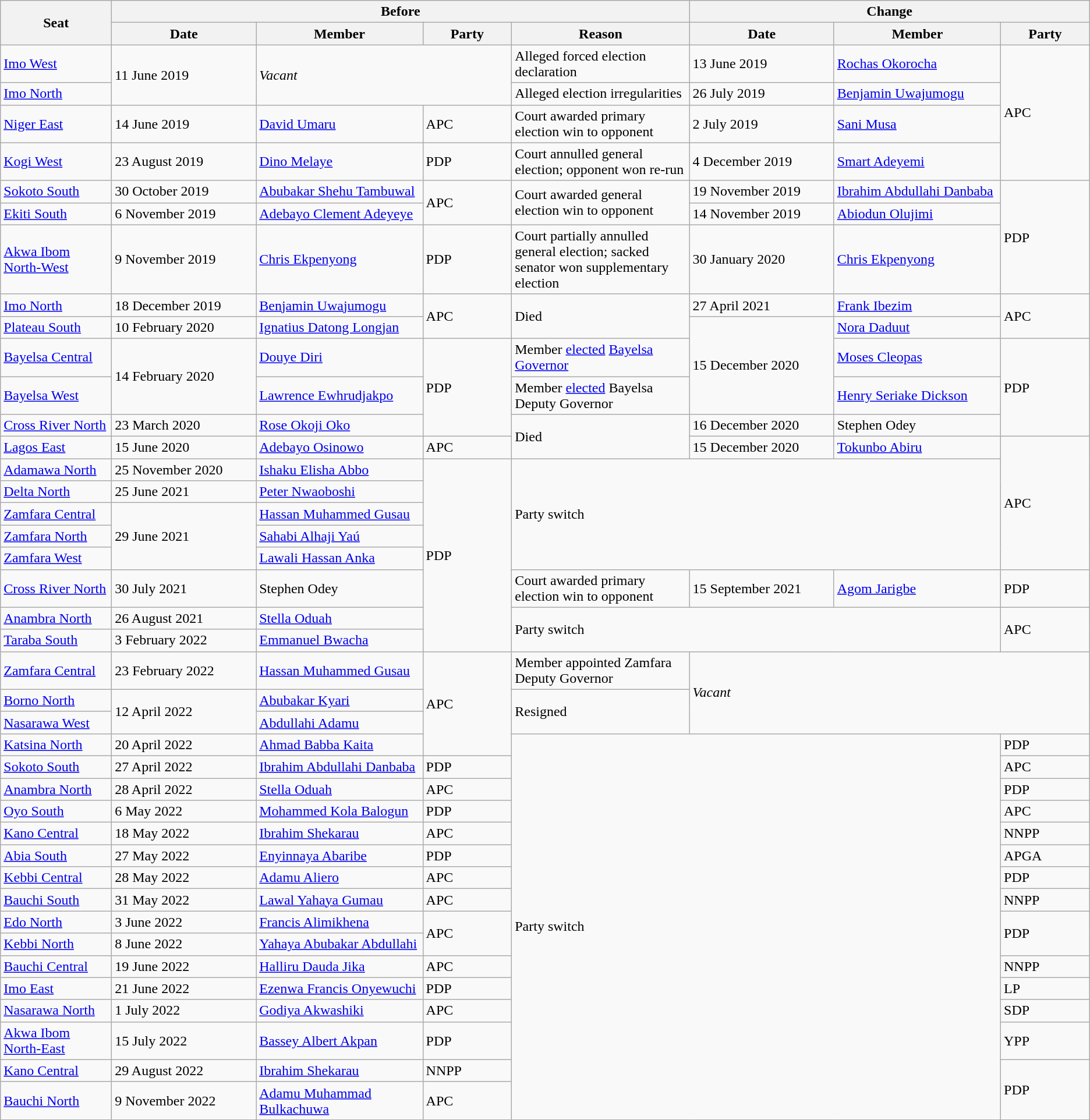<table class="wikitable" style="border: none;">
<tr>
<th rowspan="2" width="10%">Seat</th>
<th colspan="4" width="50%">Before</th>
<th colspan="3" width="40%">Change</th>
</tr>
<tr>
<th width="13%">Date</th>
<th width="15%">Member</th>
<th width="8%">Party</th>
<th width="16%">Reason</th>
<th width="13%">Date</th>
<th width="15%">Member</th>
<th width="8%">Party</th>
</tr>
<tr>
<td><a href='#'>Imo West</a></td>
<td rowspan="2">11 June 2019</td>
<td colspan=2 rowspan="2"><em>Vacant</em></td>
<td>Alleged forced election declaration</td>
<td>13 June 2019</td>
<td><a href='#'>Rochas Okorocha</a></td>
<td rowspan="4" >APC</td>
</tr>
<tr>
<td><a href='#'>Imo North</a></td>
<td>Alleged election irregularities</td>
<td>26 July 2019</td>
<td><a href='#'>Benjamin Uwajumogu</a></td>
</tr>
<tr>
<td><a href='#'>Niger East</a></td>
<td>14 June 2019</td>
<td><a href='#'>David Umaru</a></td>
<td>APC</td>
<td>Court awarded primary election win to opponent</td>
<td>2 July 2019</td>
<td><a href='#'>Sani Musa</a></td>
</tr>
<tr>
<td><a href='#'>Kogi West</a></td>
<td>23 August 2019</td>
<td><a href='#'>Dino Melaye</a></td>
<td>PDP</td>
<td>Court annulled general election; opponent won re-run</td>
<td>4 December 2019</td>
<td><a href='#'>Smart Adeyemi</a></td>
</tr>
<tr>
<td><a href='#'>Sokoto South</a></td>
<td>30 October 2019</td>
<td><a href='#'>Abubakar Shehu Tambuwal</a></td>
<td rowspan="2" >APC</td>
<td rowspan=2>Court awarded general election win to opponent</td>
<td>19 November 2019</td>
<td><a href='#'>Ibrahim Abdullahi Danbaba</a></td>
<td rowspan="3" >PDP</td>
</tr>
<tr>
<td><a href='#'>Ekiti South</a></td>
<td>6 November 2019</td>
<td><a href='#'>Adebayo Clement Adeyeye</a></td>
<td>14 November 2019</td>
<td><a href='#'>Abiodun Olujimi</a></td>
</tr>
<tr>
<td><a href='#'>Akwa Ibom North-West</a></td>
<td>9 November 2019</td>
<td><a href='#'>Chris Ekpenyong</a></td>
<td>PDP</td>
<td>Court partially annulled general election; sacked senator won supplementary election</td>
<td>30 January 2020</td>
<td><a href='#'>Chris Ekpenyong</a></td>
</tr>
<tr>
<td><a href='#'>Imo North</a></td>
<td>18 December 2019</td>
<td><a href='#'>Benjamin Uwajumogu</a></td>
<td rowspan="2" >APC</td>
<td rowspan=2>Died</td>
<td>27 April 2021</td>
<td><a href='#'>Frank Ibezim</a></td>
<td rowspan="2" >APC</td>
</tr>
<tr>
<td><a href='#'>Plateau South</a></td>
<td>10 February 2020</td>
<td><a href='#'>Ignatius Datong Longjan</a></td>
<td rowspan=3>15 December 2020</td>
<td><a href='#'>Nora Daduut</a></td>
</tr>
<tr>
<td><a href='#'>Bayelsa Central</a></td>
<td rowspan=2>14 February 2020</td>
<td><a href='#'>Douye Diri</a></td>
<td rowspan="3" >PDP</td>
<td>Member <a href='#'>elected</a> <a href='#'>Bayelsa Governor</a></td>
<td><a href='#'>Moses Cleopas</a></td>
<td rowspan="3" >PDP</td>
</tr>
<tr>
<td><a href='#'>Bayelsa West</a></td>
<td><a href='#'>Lawrence Ewhrudjakpo</a></td>
<td>Member <a href='#'>elected</a> Bayelsa Deputy Governor</td>
<td><a href='#'>Henry Seriake Dickson</a></td>
</tr>
<tr>
<td><a href='#'>Cross River North</a></td>
<td>23 March 2020</td>
<td><a href='#'>Rose Okoji Oko</a></td>
<td rowspan="2">Died</td>
<td>16 December 2020</td>
<td>Stephen Odey</td>
</tr>
<tr>
<td><a href='#'>Lagos East</a></td>
<td>15 June 2020</td>
<td><a href='#'>Adebayo Osinowo</a></td>
<td>APC</td>
<td>15 December 2020</td>
<td><a href='#'>Tokunbo Abiru</a></td>
<td rowspan="6" >APC</td>
</tr>
<tr>
<td><a href='#'>Adamawa North</a></td>
<td>25 November 2020</td>
<td><a href='#'>Ishaku Elisha Abbo</a></td>
<td rowspan="8" >PDP</td>
<td rowspan=5 colspan=3>Party switch</td>
</tr>
<tr>
<td><a href='#'>Delta North</a></td>
<td>25 June 2021</td>
<td><a href='#'>Peter Nwaoboshi</a></td>
</tr>
<tr>
<td><a href='#'>Zamfara Central</a></td>
<td rowspan=3>29 June 2021</td>
<td><a href='#'>Hassan Muhammed Gusau</a></td>
</tr>
<tr>
<td><a href='#'>Zamfara North</a></td>
<td><a href='#'>Sahabi Alhaji Yaú</a></td>
</tr>
<tr>
<td><a href='#'>Zamfara West</a></td>
<td><a href='#'>Lawali Hassan Anka</a></td>
</tr>
<tr>
<td><a href='#'>Cross River North</a></td>
<td>30 July 2021</td>
<td>Stephen Odey</td>
<td>Court awarded primary election win to opponent</td>
<td>15 September 2021</td>
<td><a href='#'>Agom Jarigbe</a></td>
<td>PDP</td>
</tr>
<tr>
<td><a href='#'>Anambra North</a></td>
<td>26 August 2021</td>
<td><a href='#'>Stella Oduah</a></td>
<td rowspan=2 colspan=3>Party switch</td>
<td rowspan=2 >APC</td>
</tr>
<tr>
<td><a href='#'>Taraba South</a></td>
<td>3 February 2022</td>
<td><a href='#'>Emmanuel Bwacha</a></td>
</tr>
<tr>
<td><a href='#'>Zamfara Central</a></td>
<td>23 February 2022</td>
<td><a href='#'>Hassan Muhammed Gusau</a></td>
<td rowspan=4 >APC</td>
<td>Member appointed Zamfara Deputy Governor</td>
<td rowspan=3 colspan=3><em>Vacant</em></td>
</tr>
<tr>
<td><a href='#'>Borno North</a></td>
<td rowspan=2>12 April 2022</td>
<td><a href='#'>Abubakar Kyari</a></td>
<td rowspan=2>Resigned</td>
</tr>
<tr>
<td><a href='#'>Nasarawa West</a></td>
<td><a href='#'>Abdullahi Adamu</a></td>
</tr>
<tr>
<td><a href='#'>Katsina North</a></td>
<td>20 April 2022</td>
<td><a href='#'>Ahmad Babba Kaita</a></td>
<td rowspan=16 colspan=3>Party switch</td>
<td>PDP</td>
</tr>
<tr>
<td><a href='#'>Sokoto South</a></td>
<td>27 April 2022</td>
<td><a href='#'>Ibrahim Abdullahi Danbaba</a></td>
<td>PDP</td>
<td>APC</td>
</tr>
<tr>
<td><a href='#'>Anambra North</a></td>
<td>28 April 2022</td>
<td><a href='#'>Stella Oduah</a></td>
<td>APC</td>
<td>PDP</td>
</tr>
<tr>
<td><a href='#'>Oyo South</a></td>
<td>6 May 2022</td>
<td><a href='#'>Mohammed Kola Balogun</a></td>
<td>PDP</td>
<td>APC</td>
</tr>
<tr>
<td><a href='#'>Kano Central</a></td>
<td>18 May 2022</td>
<td><a href='#'>Ibrahim Shekarau</a></td>
<td>APC</td>
<td>NNPP</td>
</tr>
<tr>
<td><a href='#'>Abia South</a></td>
<td>27 May 2022</td>
<td><a href='#'>Enyinnaya Abaribe</a></td>
<td>PDP</td>
<td>APGA</td>
</tr>
<tr>
<td><a href='#'>Kebbi Central</a></td>
<td>28 May 2022</td>
<td><a href='#'>Adamu Aliero</a></td>
<td>APC</td>
<td>PDP</td>
</tr>
<tr>
<td><a href='#'>Bauchi South</a></td>
<td>31 May 2022</td>
<td><a href='#'>Lawal Yahaya Gumau</a></td>
<td>APC</td>
<td>NNPP</td>
</tr>
<tr>
<td><a href='#'>Edo North</a></td>
<td>3 June 2022</td>
<td><a href='#'>Francis Alimikhena</a></td>
<td rowspan=2 >APC</td>
<td rowspan=2 >PDP</td>
</tr>
<tr>
<td><a href='#'>Kebbi North</a></td>
<td>8 June 2022</td>
<td><a href='#'>Yahaya Abubakar Abdullahi</a></td>
</tr>
<tr>
<td><a href='#'>Bauchi Central</a></td>
<td>19 June 2022</td>
<td><a href='#'>Halliru Dauda Jika</a></td>
<td>APC</td>
<td>NNPP</td>
</tr>
<tr>
<td><a href='#'>Imo East</a></td>
<td>21 June 2022</td>
<td><a href='#'>Ezenwa Francis Onyewuchi</a></td>
<td>PDP</td>
<td>LP</td>
</tr>
<tr>
<td><a href='#'>Nasarawa North</a></td>
<td>1 July 2022</td>
<td><a href='#'>Godiya Akwashiki</a></td>
<td>APC</td>
<td>SDP</td>
</tr>
<tr>
<td><a href='#'>Akwa Ibom North-East</a></td>
<td>15 July 2022</td>
<td><a href='#'>Bassey Albert Akpan</a></td>
<td>PDP</td>
<td>YPP</td>
</tr>
<tr>
<td><a href='#'>Kano Central</a></td>
<td>29 August 2022</td>
<td><a href='#'>Ibrahim Shekarau</a></td>
<td>NNPP</td>
<td rowspan=2 >PDP</td>
</tr>
<tr>
<td><a href='#'>Bauchi North</a></td>
<td>9 November 2022</td>
<td><a href='#'>Adamu Muhammad Bulkachuwa</a></td>
<td>APC</td>
</tr>
</table>
